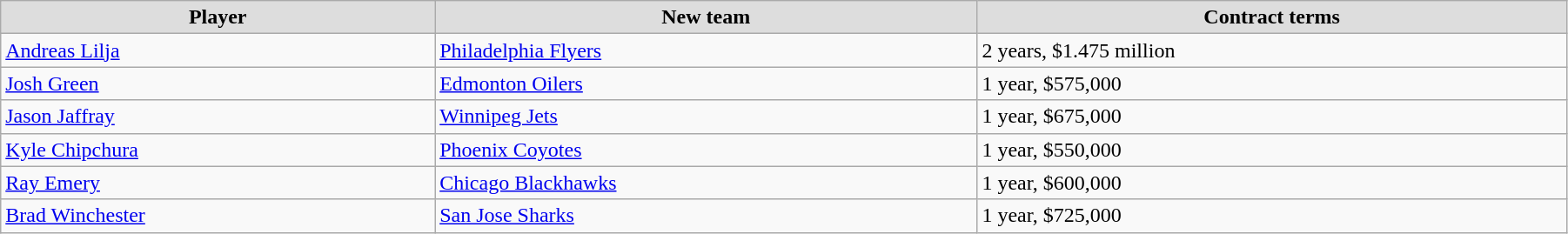<table class="wikitable" style="width:95%;">
<tr style="text-align:center; background:#ddd;">
<td><strong>Player</strong></td>
<td><strong>New team</strong></td>
<td><strong>Contract terms</strong></td>
</tr>
<tr>
<td><a href='#'>Andreas Lilja</a></td>
<td><a href='#'>Philadelphia Flyers</a></td>
<td>2 years, $1.475 million</td>
</tr>
<tr>
<td><a href='#'>Josh Green</a></td>
<td><a href='#'>Edmonton Oilers</a></td>
<td>1 year, $575,000</td>
</tr>
<tr>
<td><a href='#'>Jason Jaffray</a></td>
<td><a href='#'>Winnipeg Jets</a></td>
<td>1 year, $675,000</td>
</tr>
<tr>
<td><a href='#'>Kyle Chipchura</a></td>
<td><a href='#'>Phoenix Coyotes</a></td>
<td>1 year, $550,000</td>
</tr>
<tr>
<td><a href='#'>Ray Emery</a></td>
<td><a href='#'>Chicago Blackhawks</a></td>
<td>1 year, $600,000</td>
</tr>
<tr>
<td><a href='#'>Brad Winchester</a></td>
<td><a href='#'>San Jose Sharks</a></td>
<td>1 year, $725,000</td>
</tr>
</table>
